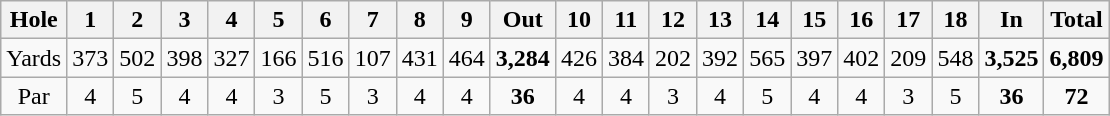<table class="wikitable" style="text-align:center">
<tr>
<th align="left">Hole</th>
<th>1</th>
<th>2</th>
<th>3</th>
<th>4</th>
<th>5</th>
<th>6</th>
<th>7</th>
<th>8</th>
<th>9</th>
<th>Out</th>
<th>10</th>
<th>11</th>
<th>12</th>
<th>13</th>
<th>14</th>
<th>15</th>
<th>16</th>
<th>17</th>
<th>18</th>
<th>In</th>
<th>Total</th>
</tr>
<tr>
<td align="left">Yards</td>
<td>373</td>
<td>502</td>
<td>398</td>
<td>327</td>
<td>166</td>
<td>516</td>
<td>107</td>
<td>431</td>
<td>464</td>
<td><strong>3,284</strong></td>
<td>426</td>
<td>384</td>
<td>202</td>
<td>392</td>
<td>565</td>
<td>397</td>
<td>402</td>
<td>209</td>
<td>548</td>
<td><strong>3,525</strong></td>
<td><strong>6,809</strong></td>
</tr>
<tr>
<td>Par</td>
<td>4</td>
<td>5</td>
<td>4</td>
<td>4</td>
<td>3</td>
<td>5</td>
<td>3</td>
<td>4</td>
<td>4</td>
<td><strong>36</strong></td>
<td>4</td>
<td>4</td>
<td>3</td>
<td>4</td>
<td>5</td>
<td>4</td>
<td>4</td>
<td>3</td>
<td>5</td>
<td><strong>36</strong></td>
<td><strong>72</strong></td>
</tr>
</table>
